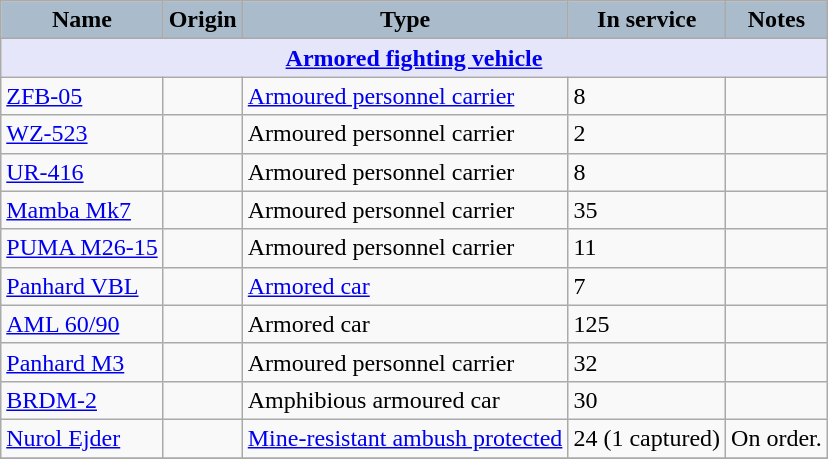<table class="wikitable">
<tr>
<th style="text-align:center; background:#aabccc;">Name</th>
<th style="text-align: center; background:#aabccc;">Origin</th>
<th style="text-align:l center; background:#aabccc;">Type</th>
<th style="text-align:l center; background:#aabccc;">In service</th>
<th style="text-align: center; background:#aabccc;">Notes</th>
</tr>
<tr>
<th colspan="5" style="align: center; background: lavender;"><a href='#'>Armored fighting vehicle</a></th>
</tr>
<tr>
<td><a href='#'>ZFB-05</a></td>
<td></td>
<td><a href='#'>Armoured personnel carrier</a></td>
<td>8</td>
<td></td>
</tr>
<tr>
<td><a href='#'>WZ-523</a></td>
<td></td>
<td>Armoured personnel carrier</td>
<td>2</td>
<td></td>
</tr>
<tr>
<td><a href='#'>UR-416</a></td>
<td></td>
<td>Armoured personnel carrier</td>
<td>8</td>
<td></td>
</tr>
<tr>
<td><a href='#'>Mamba Mk7</a></td>
<td></td>
<td>Armoured personnel carrier</td>
<td>35</td>
<td></td>
</tr>
<tr>
<td><a href='#'>PUMA M26-15</a></td>
<td></td>
<td>Armoured personnel carrier</td>
<td>11</td>
<td></td>
</tr>
<tr>
<td><a href='#'>Panhard VBL</a></td>
<td></td>
<td><a href='#'>Armored car</a></td>
<td>7</td>
<td></td>
</tr>
<tr>
<td><a href='#'>AML 60/90</a></td>
<td></td>
<td>Armored car</td>
<td>125 </td>
<td></td>
</tr>
<tr>
<td><a href='#'>Panhard M3</a></td>
<td></td>
<td>Armoured personnel carrier</td>
<td>32</td>
<td></td>
</tr>
<tr>
<td><a href='#'>BRDM-2</a></td>
<td></td>
<td>Amphibious armoured car</td>
<td>30</td>
</tr>
<tr>
<td><a href='#'>Nurol Ejder</a></td>
<td></td>
<td><a href='#'>Mine-resistant ambush protected</a></td>
<td>24 (1 captured)</td>
<td>On order.</td>
</tr>
<tr>
</tr>
</table>
